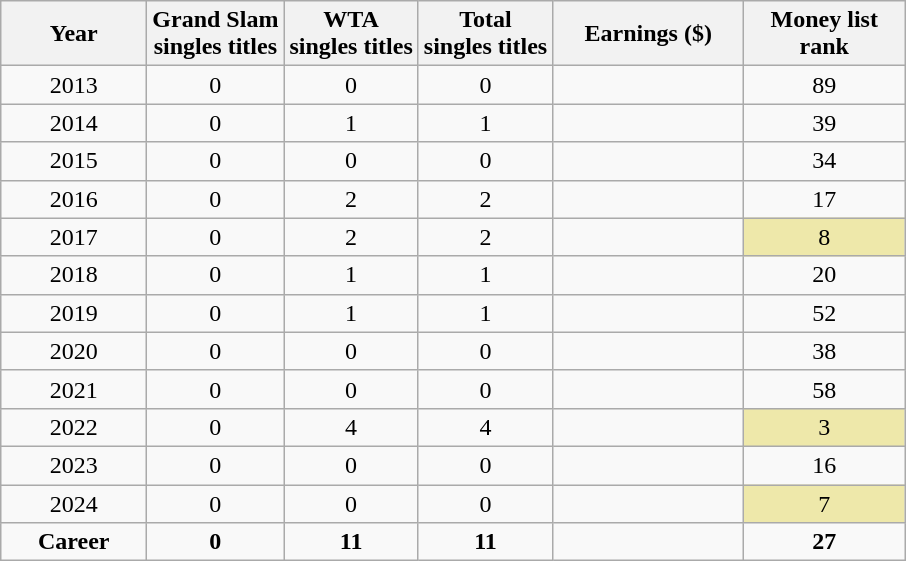<table class="wikitable" style=text-align:center;">
<tr>
<th width="90">Year</th>
<th>Grand Slam<br>singles titles</th>
<th>WTA <br>singles titles</th>
<th>Total<br>singles titles</th>
<th width="120">Earnings ($)</th>
<th width="100">Money list rank</th>
</tr>
<tr>
<td>2013</td>
<td>0</td>
<td>0</td>
<td>0</td>
<td align="right"></td>
<td>89</td>
</tr>
<tr>
<td>2014</td>
<td>0</td>
<td>1</td>
<td>1</td>
<td align="right"></td>
<td>39</td>
</tr>
<tr>
<td>2015</td>
<td>0</td>
<td>0</td>
<td>0</td>
<td align="right"></td>
<td>34</td>
</tr>
<tr>
<td>2016</td>
<td>0</td>
<td>2</td>
<td>2</td>
<td align="right"></td>
<td>17</td>
</tr>
<tr>
<td>2017</td>
<td>0</td>
<td>2</td>
<td>2</td>
<td align="right"></td>
<td style="background:#eee8aa;">8</td>
</tr>
<tr>
<td>2018</td>
<td>0</td>
<td>1</td>
<td>1</td>
<td align="right"></td>
<td>20</td>
</tr>
<tr>
<td>2019</td>
<td>0</td>
<td>1</td>
<td>1</td>
<td align="right"></td>
<td>52</td>
</tr>
<tr>
<td>2020</td>
<td>0</td>
<td>0</td>
<td>0</td>
<td align="right"></td>
<td>38</td>
</tr>
<tr>
<td>2021</td>
<td>0</td>
<td>0</td>
<td>0</td>
<td align="right"></td>
<td>58</td>
</tr>
<tr>
<td>2022</td>
<td>0</td>
<td>4</td>
<td>4</td>
<td align="right"></td>
<td bgcolor=eee8aa>3</td>
</tr>
<tr>
<td>2023</td>
<td>0</td>
<td>0</td>
<td>0</td>
<td align="right"></td>
<td>16</td>
</tr>
<tr>
<td>2024</td>
<td>0</td>
<td>0</td>
<td>0</td>
<td align="right"></td>
<td style="background:#eee8aa;">7</td>
</tr>
<tr style=font-weight:bold>
<td>Career</td>
<td>0</td>
<td>11</td>
<td>11</td>
<td align="right"></td>
<td>27</td>
</tr>
</table>
